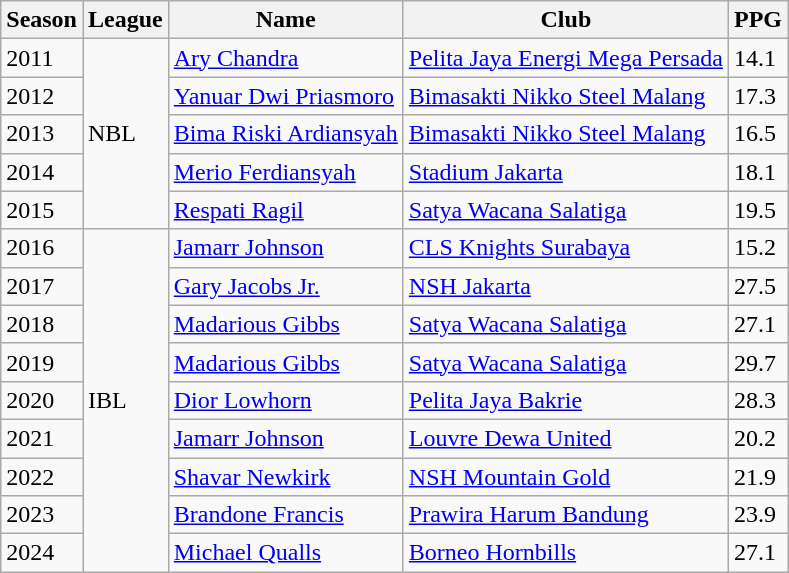<table class="wikitable">
<tr>
<th>Season</th>
<th>League</th>
<th>Name</th>
<th>Club</th>
<th>PPG</th>
</tr>
<tr>
<td>2011</td>
<td rowspan="5">NBL</td>
<td> <a href='#'>Ary Chandra</a></td>
<td><a href='#'>Pelita Jaya Energi Mega Persada</a></td>
<td>14.1</td>
</tr>
<tr>
<td>2012</td>
<td> <a href='#'>Yanuar Dwi Priasmoro</a></td>
<td><a href='#'>Bimasakti Nikko Steel Malang</a></td>
<td>17.3</td>
</tr>
<tr>
<td>2013</td>
<td> <a href='#'>Bima Riski Ardiansyah</a></td>
<td><a href='#'>Bimasakti Nikko Steel Malang</a></td>
<td>16.5</td>
</tr>
<tr>
<td>2014</td>
<td> <a href='#'>Merio Ferdiansyah</a></td>
<td><a href='#'>Stadium Jakarta</a></td>
<td>18.1</td>
</tr>
<tr>
<td>2015</td>
<td> <a href='#'>Respati Ragil</a></td>
<td><a href='#'>Satya Wacana Salatiga</a></td>
<td>19.5</td>
</tr>
<tr>
<td>2016</td>
<td rowspan="9">IBL</td>
<td> <a href='#'>Jamarr Johnson</a></td>
<td><a href='#'>CLS Knights Surabaya</a></td>
<td>15.2</td>
</tr>
<tr>
<td>2017</td>
<td> <a href='#'>Gary Jacobs Jr.</a></td>
<td><a href='#'>NSH Jakarta</a></td>
<td>27.5</td>
</tr>
<tr>
<td>2018</td>
<td> <a href='#'>Madarious Gibbs</a></td>
<td><a href='#'>Satya Wacana Salatiga</a></td>
<td>27.1</td>
</tr>
<tr>
<td>2019</td>
<td> <a href='#'>Madarious Gibbs</a></td>
<td><a href='#'>Satya Wacana Salatiga</a></td>
<td>29.7</td>
</tr>
<tr>
<td>2020</td>
<td> <a href='#'>Dior Lowhorn</a></td>
<td><a href='#'>Pelita Jaya Bakrie</a></td>
<td>28.3</td>
</tr>
<tr>
<td>2021</td>
<td> <a href='#'>Jamarr Johnson</a></td>
<td><a href='#'>Louvre Dewa United</a></td>
<td>20.2</td>
</tr>
<tr>
<td>2022</td>
<td> <a href='#'>Shavar Newkirk</a></td>
<td><a href='#'>NSH Mountain Gold</a></td>
<td>21.9</td>
</tr>
<tr>
<td>2023</td>
<td> <a href='#'>Brandone Francis</a></td>
<td><a href='#'>Prawira Harum Bandung</a></td>
<td>23.9</td>
</tr>
<tr>
<td>2024</td>
<td> <a href='#'>Michael Qualls</a></td>
<td><a href='#'>Borneo Hornbills</a></td>
<td>27.1</td>
</tr>
</table>
